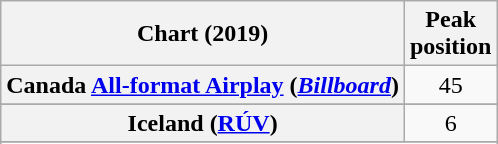<table class="wikitable sortable plainrowheaders" style="text-align:center;">
<tr>
<th>Chart (2019)</th>
<th>Peak<br>position</th>
</tr>
<tr>
<th scope="row">Canada <a href='#'>All-format Airplay</a> (<em><a href='#'>Billboard</a></em>)</th>
<td>45</td>
</tr>
<tr>
</tr>
<tr>
<th scope="row">Iceland (<a href='#'>RÚV</a>)</th>
<td>6</td>
</tr>
<tr>
</tr>
<tr>
</tr>
</table>
